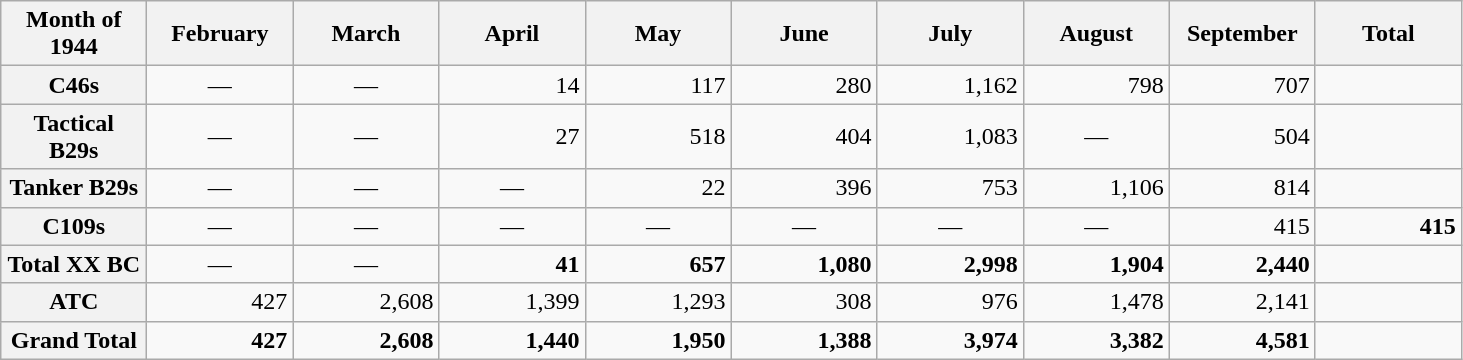<table class="wikitable sortable" style="text-align:center">
<tr>
<th style="width: 90px;">Month of 1944</th>
<th style="width: 90px">February</th>
<th style="width: 90px">March</th>
<th style="width: 90px">April</th>
<th style="width: 90px">May</th>
<th style="width: 90px">June</th>
<th style="width: 90px">July</th>
<th style="width: 90px">August</th>
<th style="width: 90px">September</th>
<th style="width: 90px">Total</th>
</tr>
<tr>
<th>C46s</th>
<td style="text-align:center">—</td>
<td style="text-align:center">—</td>
<td style="text-align:right">14</td>
<td style="text-align:right">117</td>
<td style="text-align:right">280</td>
<td style="text-align:right">1,162</td>
<td style="text-align:right">798</td>
<td style="text-align:right">707</td>
<td style="text-align:right"><strong></strong></td>
</tr>
<tr>
<th>Tactical B29s</th>
<td style="text-align:center">—</td>
<td style="text-align:center">—</td>
<td style="text-align:right">27</td>
<td style="text-align:right">518</td>
<td style="text-align:right">404</td>
<td style="text-align:right">1,083</td>
<td style="text-align:center">—</td>
<td style="text-align:right">504</td>
<td style="text-align:right"><strong></strong></td>
</tr>
<tr>
<th>Tanker B29s</th>
<td style="text-align:center">—</td>
<td style="text-align:center">—</td>
<td style="text-align:center">—</td>
<td style="text-align:right">22</td>
<td style="text-align:right">396</td>
<td style="text-align:right">753</td>
<td style="text-align:right">1,106</td>
<td style="text-align:right">814</td>
<td style="text-align:right"><strong></strong></td>
</tr>
<tr>
<th>C109s</th>
<td style="text-align:center">—</td>
<td style="text-align:center">—</td>
<td style="text-align:center">—</td>
<td style="text-align:center">—</td>
<td style="text-align:center">—</td>
<td style="text-align:center">—</td>
<td style="text-align:center">—</td>
<td style="text-align:right">415</td>
<td style="text-align:right"><strong>415</strong></td>
</tr>
<tr>
<th>Total XX BC</th>
<td style="text-align:center">—</td>
<td style="text-align:center">—</td>
<td style="text-align:right"><strong>41</strong></td>
<td style="text-align:right"><strong>657</strong></td>
<td style="text-align:right"><strong>1,080</strong></td>
<td style="text-align:right"><strong>2,998</strong></td>
<td style="text-align:right"><strong>1,904</strong></td>
<td style="text-align:right"><strong>2,440</strong></td>
<td style="text-align:right"><strong></strong></td>
</tr>
<tr>
<th>ATC</th>
<td style="text-align:right">427</td>
<td style="text-align:right">2,608</td>
<td style="text-align:right">1,399</td>
<td style="text-align:right">1,293</td>
<td style="text-align:right">308</td>
<td style="text-align:right">976</td>
<td style="text-align:right">1,478</td>
<td style="text-align:right">2,141</td>
<td style="text-align:right"><strong></strong></td>
</tr>
<tr>
<th>Grand Total</th>
<td style="text-align:right"><strong>427</strong></td>
<td style="text-align:right"><strong>2,608</strong></td>
<td style="text-align:right"><strong>1,440</strong></td>
<td style="text-align:right"><strong>1,950</strong></td>
<td style="text-align:right"><strong>1,388</strong></td>
<td style="text-align:right"><strong>3,974</strong></td>
<td style="text-align:right"><strong>3,382</strong></td>
<td style="text-align:right"><strong>4,581</strong></td>
<td style="text-align:right"><strong></strong></td>
</tr>
</table>
